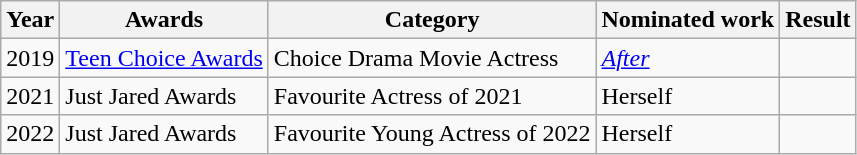<table class="wikitable">
<tr>
<th>Year</th>
<th>Awards</th>
<th>Category</th>
<th>Nominated work</th>
<th>Result</th>
</tr>
<tr>
<td>2019</td>
<td><a href='#'>Teen Choice Awards</a></td>
<td>Choice Drama Movie Actress</td>
<td><em><a href='#'>After</a></em></td>
<td></td>
</tr>
<tr>
<td>2021</td>
<td>Just Jared Awards</td>
<td>Favourite Actress of 2021</td>
<td>Herself</td>
<td></td>
</tr>
<tr>
<td>2022</td>
<td>Just Jared Awards</td>
<td>Favourite Young Actress of 2022</td>
<td>Herself</td>
<td></td>
</tr>
</table>
